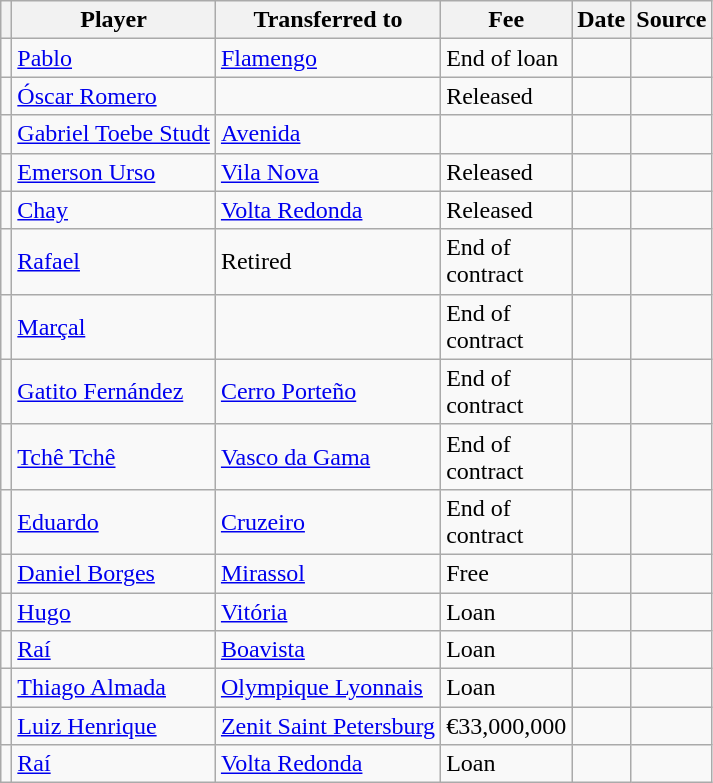<table class="wikitable plainrowheaders sortable">
<tr>
<th></th>
<th scope="col">Player</th>
<th>Transferred to</th>
<th style="width: 80px;">Fee</th>
<th scope="col">Date</th>
<th scope="col">Source</th>
</tr>
<tr>
<td align="center"></td>
<td> <a href='#'>Pablo</a></td>
<td> <a href='#'>Flamengo</a></td>
<td>End of loan</td>
<td></td>
<td></td>
</tr>
<tr>
<td align="center"></td>
<td> <a href='#'>Óscar Romero</a></td>
<td></td>
<td>Released</td>
<td></td>
<td></td>
</tr>
<tr>
<td align="center"></td>
<td> <a href='#'>Gabriel Toebe Studt</a></td>
<td> <a href='#'>Avenida</a></td>
<td></td>
<td></td>
<td></td>
</tr>
<tr>
<td align="center"></td>
<td> <a href='#'>Emerson Urso</a></td>
<td> <a href='#'>Vila Nova</a></td>
<td>Released</td>
<td></td>
<td></td>
</tr>
<tr>
<td align="center"></td>
<td> <a href='#'>Chay</a></td>
<td> <a href='#'>Volta Redonda</a></td>
<td>Released</td>
<td></td>
<td></td>
</tr>
<tr>
<td align="center"></td>
<td> <a href='#'>Rafael</a></td>
<td>Retired</td>
<td>End of contract</td>
<td></td>
<td></td>
</tr>
<tr>
<td align="center"></td>
<td> <a href='#'>Marçal</a></td>
<td></td>
<td>End of contract</td>
<td></td>
<td></td>
</tr>
<tr>
<td align="center"></td>
<td> <a href='#'>Gatito Fernández</a></td>
<td> <a href='#'>Cerro Porteño</a></td>
<td>End of contract</td>
<td></td>
<td></td>
</tr>
<tr>
<td align="center"></td>
<td> <a href='#'>Tchê Tchê</a></td>
<td> <a href='#'>Vasco da Gama</a></td>
<td>End of contract</td>
<td></td>
<td></td>
</tr>
<tr>
<td align="center"></td>
<td> <a href='#'>Eduardo</a></td>
<td> <a href='#'>Cruzeiro</a></td>
<td>End of contract</td>
<td></td>
<td></td>
</tr>
<tr>
<td align="center"></td>
<td> <a href='#'>Daniel Borges</a></td>
<td> <a href='#'>Mirassol</a></td>
<td>Free</td>
<td></td>
<td></td>
</tr>
<tr>
<td align="center"></td>
<td> <a href='#'>Hugo</a></td>
<td> <a href='#'>Vitória</a></td>
<td>Loan</td>
<td></td>
<td></td>
</tr>
<tr>
<td align="center"></td>
<td> <a href='#'>Raí</a></td>
<td> <a href='#'>Boavista</a></td>
<td>Loan</td>
<td></td>
<td></td>
</tr>
<tr>
<td align="center"></td>
<td> <a href='#'>Thiago Almada</a></td>
<td> <a href='#'>Olympique Lyonnais</a></td>
<td>Loan</td>
<td></td>
<td></td>
</tr>
<tr>
<td align="center"></td>
<td> <a href='#'>Luiz Henrique</a></td>
<td> <a href='#'>Zenit Saint Petersburg</a></td>
<td>€33,000,000</td>
<td></td>
<td></td>
</tr>
<tr>
<td align="center"></td>
<td> <a href='#'>Raí</a></td>
<td> <a href='#'>Volta Redonda</a></td>
<td>Loan</td>
<td></td>
<td></td>
</tr>
</table>
